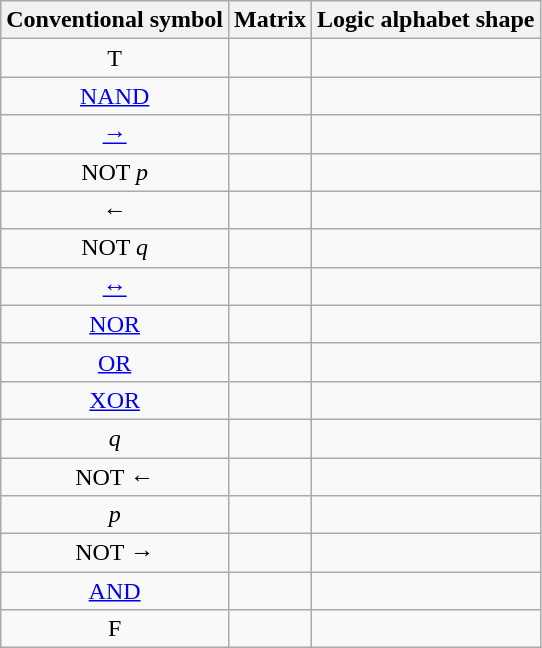<table border="1" class="wikitable" style="text-align:center;">
<tr>
<th>Conventional symbol</th>
<th>Matrix</th>
<th>Logic alphabet shape</th>
</tr>
<tr>
<td>T</td>
<td></td>
<td></td>
</tr>
<tr>
<td><a href='#'>NAND</a></td>
<td></td>
<td></td>
</tr>
<tr>
<td><a href='#'>→</a></td>
<td></td>
<td></td>
</tr>
<tr>
<td>NOT <em>p</em></td>
<td></td>
<td></td>
</tr>
<tr>
<td>←</td>
<td></td>
<td></td>
</tr>
<tr>
<td>NOT <em>q</em></td>
<td></td>
<td></td>
</tr>
<tr>
<td><a href='#'>↔</a></td>
<td></td>
<td></td>
</tr>
<tr>
<td><a href='#'>NOR</a></td>
<td></td>
<td></td>
</tr>
<tr>
<td><a href='#'>OR</a></td>
<td></td>
<td></td>
</tr>
<tr>
<td><a href='#'>XOR</a></td>
<td></td>
<td></td>
</tr>
<tr>
<td><em>q</em></td>
<td></td>
<td></td>
</tr>
<tr>
<td>NOT ←</td>
<td></td>
<td></td>
</tr>
<tr>
<td><em>p</em></td>
<td></td>
<td></td>
</tr>
<tr>
<td>NOT →</td>
<td></td>
<td></td>
</tr>
<tr>
<td><a href='#'>AND</a></td>
<td></td>
<td></td>
</tr>
<tr>
<td>F</td>
<td></td>
<td></td>
</tr>
</table>
